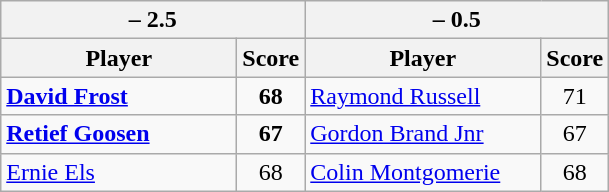<table class=wikitable>
<tr>
<th colspan=2> – 2.5</th>
<th colspan=2> – 0.5</th>
</tr>
<tr>
<th width=150>Player</th>
<th>Score</th>
<th width=150>Player</th>
<th>Score</th>
</tr>
<tr>
<td><strong><a href='#'>David Frost</a></strong></td>
<td align=center><strong>68</strong></td>
<td><a href='#'>Raymond Russell</a></td>
<td align=center>71</td>
</tr>
<tr>
<td><strong><a href='#'>Retief Goosen</a></strong></td>
<td align=center><strong>67</strong></td>
<td><a href='#'>Gordon Brand Jnr</a></td>
<td align=center>67</td>
</tr>
<tr>
<td><a href='#'>Ernie Els</a></td>
<td align=center>68</td>
<td><a href='#'>Colin Montgomerie</a></td>
<td align=center>68</td>
</tr>
</table>
